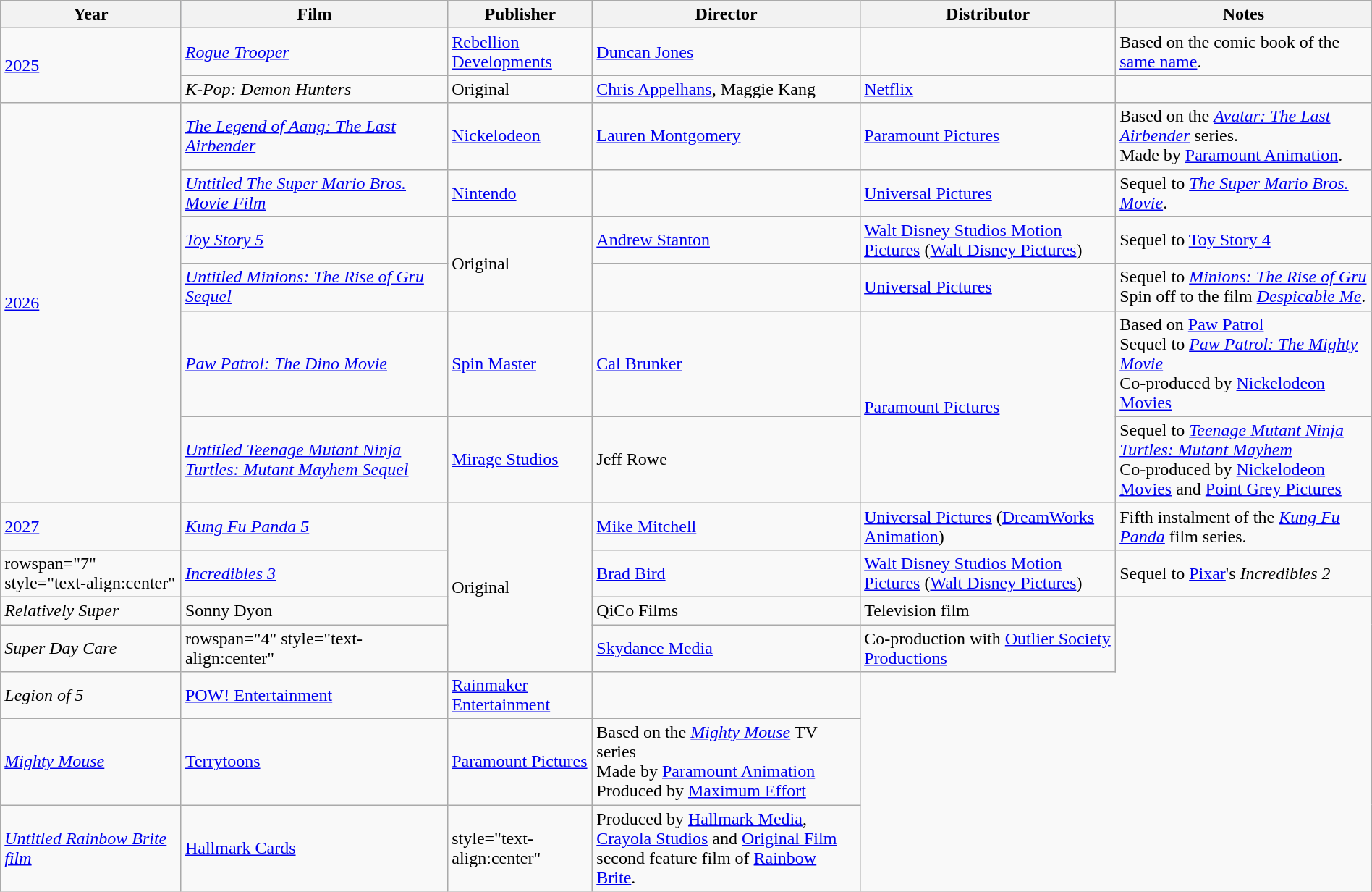<table class="wikitable sortable"  style="margin:auto; margin:auto;":>
<tr bgcolor="#B0C4DE" align="center">
<th>Year</th>
<th>Film</th>
<th>Publisher</th>
<th>Director</th>
<th>Distributor</th>
<th>Notes</th>
</tr>
<tr>
<td rowspan="2"><a href='#'>2025</a></td>
<td><em><a href='#'>Rogue Trooper</a></em></td>
<td><a href='#'>Rebellion Developments</a></td>
<td><a href='#'>Duncan Jones</a></td>
<td></td>
<td>Based on the comic book of the <a href='#'>same name</a>.</td>
</tr>
<tr>
<td><em>K-Pop: Demon Hunters</em></td>
<td>Original</td>
<td><a href='#'>Chris Appelhans</a>, Maggie Kang</td>
<td><a href='#'>Netflix</a></td>
<td></td>
</tr>
<tr>
<td rowspan="6"><a href='#'>2026</a></td>
<td><em><a href='#'>The Legend of Aang: The Last Airbender</a></em></td>
<td><a href='#'>Nickelodeon</a></td>
<td><a href='#'>Lauren Montgomery</a></td>
<td><a href='#'>Paramount Pictures</a></td>
<td>Based on the <em><a href='#'>Avatar: The Last Airbender</a></em> series. <br> Made by <a href='#'>Paramount Animation</a>.</td>
</tr>
<tr>
<td><em><a href='#'>Untitled The Super Mario Bros. Movie Film</a></em></td>
<td><a href='#'>Nintendo</a></td>
<td></td>
<td><a href='#'>Universal Pictures</a></td>
<td>Sequel to <em><a href='#'>The Super Mario Bros. Movie</a></em>.</td>
</tr>
<tr>
<td><em><a href='#'>Toy Story 5</a></em></td>
<td rowspan="2">Original</td>
<td><a href='#'>Andrew Stanton</a></td>
<td><a href='#'>Walt Disney Studios Motion Pictures</a> (<a href='#'>Walt Disney Pictures</a>)</td>
<td>Sequel to <a href='#'>Toy Story 4</a></td>
</tr>
<tr>
<td><em><a href='#'>Untitled Minions: The Rise of Gru Sequel</a></em></td>
<td></td>
<td><a href='#'>Universal Pictures</a></td>
<td>Sequel to <em><a href='#'>Minions: The Rise of Gru</a></em> <br> Spin off to the film <em><a href='#'>Despicable Me</a></em>.</td>
</tr>
<tr>
<td><em><a href='#'>Paw Patrol: The Dino Movie</a></em></td>
<td><a href='#'>Spin Master</a></td>
<td><a href='#'>Cal Brunker</a></td>
<td rowspan="2"><a href='#'>Paramount Pictures</a></td>
<td>Based on <a href='#'>Paw Patrol</a> <br> Sequel to <em><a href='#'>Paw Patrol: The Mighty Movie</a></em> <br> Co-produced by <a href='#'>Nickelodeon Movies</a></td>
</tr>
<tr>
<td><em><a href='#'>Untitled Teenage Mutant Ninja Turtles: Mutant Mayhem Sequel</a></em></td>
<td><a href='#'>Mirage Studios</a></td>
<td>Jeff Rowe</td>
<td>Sequel to <em><a href='#'>Teenage Mutant Ninja Turtles: Mutant Mayhem</a></em> <br> Co-produced by <a href='#'>Nickelodeon Movies</a> and <a href='#'>Point Grey Pictures</a></td>
</tr>
<tr>
<td><a href='#'>2027</a></td>
<td><em><a href='#'>Kung Fu Panda 5</a></em></td>
<td rowspan="4">Original</td>
<td><a href='#'>Mike Mitchell</a></td>
<td><a href='#'>Universal Pictures</a> (<a href='#'>DreamWorks Animation</a>)</td>
<td>Fifth instalment of the <em><a href='#'>Kung Fu Panda</a></em> film series.</td>
</tr>
<tr>
<td>rowspan="7" style="text-align:center" </td>
<td><em><a href='#'>Incredibles 3</a></em></td>
<td><a href='#'>Brad Bird</a></td>
<td><a href='#'>Walt Disney Studios Motion Pictures</a> (<a href='#'>Walt Disney Pictures</a>)</td>
<td>Sequel to <a href='#'>Pixar</a>'s <em>Incredibles 2</em></td>
</tr>
<tr>
<td><em>Relatively Super</em></td>
<td>Sonny Dyon</td>
<td>QiCo Films</td>
<td>Television film</td>
</tr>
<tr>
<td><em>Super Day Care</em></td>
<td>rowspan="4" style="text-align:center" </td>
<td><a href='#'>Skydance Media</a></td>
<td>Co-production with <a href='#'>Outlier Society Productions</a></td>
</tr>
<tr>
<td><em>Legion of 5</em></td>
<td><a href='#'>POW! Entertainment</a></td>
<td><a href='#'>Rainmaker Entertainment</a></td>
<td></td>
</tr>
<tr>
<td><em><a href='#'>Mighty Mouse</a></em></td>
<td><a href='#'>Terrytoons</a></td>
<td><a href='#'>Paramount Pictures</a></td>
<td>Based on the <em><a href='#'>Mighty Mouse</a></em> TV series<br>Made by <a href='#'>Paramount Animation</a><br>Produced by <a href='#'>Maximum Effort</a></td>
</tr>
<tr>
<td><em><a href='#'>Untitled Rainbow Brite film</a></em></td>
<td><a href='#'>Hallmark Cards</a></td>
<td>style="text-align:center" </td>
<td>Produced by <a href='#'>Hallmark Media</a>, <a href='#'>Crayola Studios</a> and <a href='#'>Original Film</a> <br> second feature film of <a href='#'>Rainbow Brite</a>.</td>
</tr>
</table>
